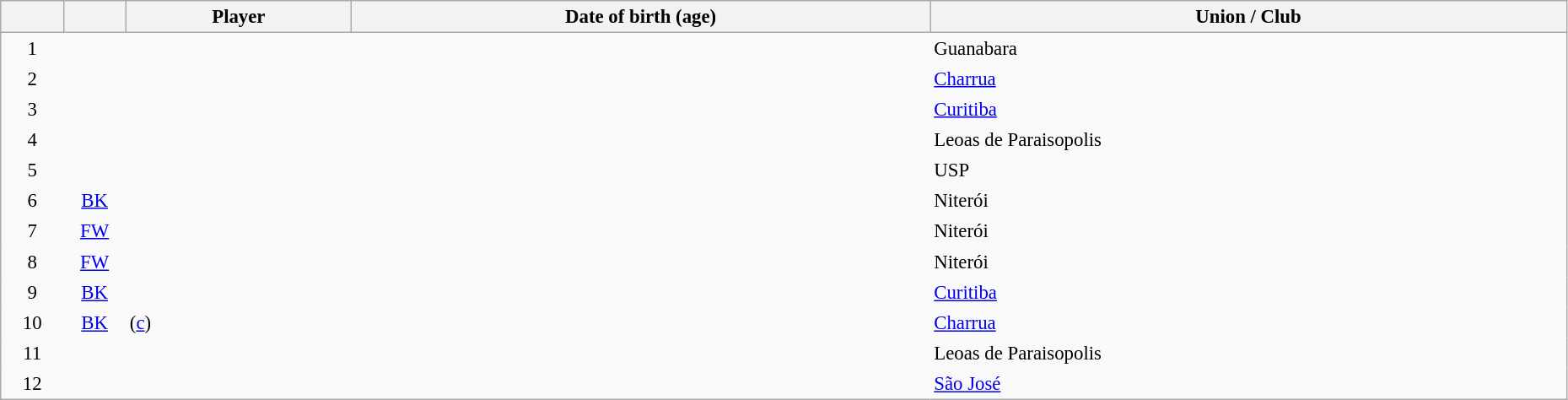<table class="sortable wikitable plainrowheaders" style="font-size:95%; width: 98%">
<tr>
<th scope="col" style="width:4%"></th>
<th scope="col" style="width:4%"></th>
<th scope="col">Player</th>
<th scope="col">Date of birth (age)</th>
<th scope="col">Union / Club</th>
</tr>
<tr>
<td style="text-align:center; border:0">1</td>
<td style="text-align:center; border:0"></td>
<td style="text-align:left; border:0"></td>
<td style="text-align:left; border:0"></td>
<td style="text-align:left; border:0"> Guanabara</td>
</tr>
<tr>
<td style="text-align:center; border:0">2</td>
<td style="text-align:center; border:0"></td>
<td style="text-align:left; border:0"></td>
<td style="text-align:left; border:0"></td>
<td style="text-align:left; border:0"> <a href='#'>Charrua</a></td>
</tr>
<tr>
<td style="text-align:center; border:0">3</td>
<td style="text-align:center; border:0"></td>
<td style="text-align:left; border:0"></td>
<td style="text-align:left; border:0"></td>
<td style="text-align:left; border:0"> <a href='#'>Curitiba</a></td>
</tr>
<tr>
<td style="text-align:center; border:0">4</td>
<td style="text-align:center; border:0"></td>
<td style="text-align:left; border:0"></td>
<td style="text-align:left; border:0"></td>
<td style="text-align:left; border:0"> Leoas de Paraisopolis</td>
</tr>
<tr>
<td style="text-align:center; border:0">5</td>
<td style="text-align:center; border:0"></td>
<td style="text-align:left; border:0"></td>
<td style="text-align:left; border:0"></td>
<td style="text-align:left; border:0"> USP</td>
</tr>
<tr>
<td style="text-align:center; border:0">6</td>
<td style="text-align:center; border:0"><a href='#'>BK</a></td>
<td style="text-align:left; border:0"></td>
<td style="text-align:left; border:0"></td>
<td style="text-align:left; border:0"> Niterói</td>
</tr>
<tr>
<td style="text-align:center; border:0">7</td>
<td style="text-align:center; border:0"><a href='#'>FW</a></td>
<td style="text-align:left; border:0"></td>
<td style="text-align:left; border:0"></td>
<td style="text-align:left; border:0"> Niterói</td>
</tr>
<tr>
<td style="text-align:center; border:0">8</td>
<td style="text-align:center; border:0"><a href='#'>FW</a></td>
<td style="text-align:left; border:0"></td>
<td style="text-align:left; border:0"></td>
<td style="text-align:left; border:0"> Niterói</td>
</tr>
<tr>
<td style="text-align:center; border:0">9</td>
<td style="text-align:center; border:0"><a href='#'>BK</a></td>
<td style="text-align:left; border:0"></td>
<td style="text-align:left; border:0"></td>
<td style="text-align:left; border:0"> <a href='#'>Curitiba</a></td>
</tr>
<tr>
<td style="text-align:center; border:0">10</td>
<td style="text-align:center; border:0"><a href='#'>BK</a></td>
<td style="text-align:left; border:0"> (<a href='#'>c</a>)</td>
<td style="text-align:left; border:0"></td>
<td style="text-align:left; border:0"> <a href='#'>Charrua</a></td>
</tr>
<tr>
<td style="text-align:center; border:0">11</td>
<td style="text-align:center; border:0"></td>
<td style="text-align:left; border:0"></td>
<td style="text-align:left; border:0"></td>
<td style="text-align:left; border:0"> Leoas de Paraisopolis</td>
</tr>
<tr>
<td style="text-align:center; border:0">12</td>
<td style="text-align:center; border:0"></td>
<td style="text-align:left; border:0"></td>
<td style="text-align:left; border:0"></td>
<td style="text-align:left; border:0"> <a href='#'>São José</a></td>
</tr>
</table>
